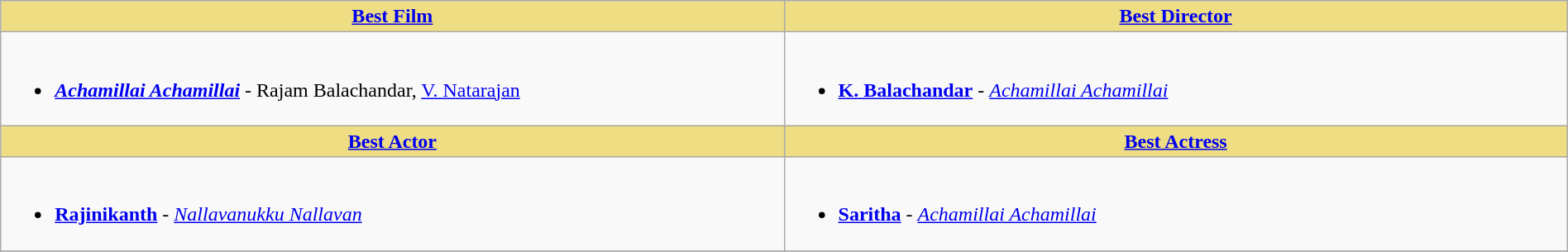<table class="wikitable" width=100% |>
<tr>
<th !  style="background:#eedd82; text-align:center; width:50%;"><a href='#'>Best Film</a></th>
<th !  style="background:#eedd82; text-align:center; width:50%;"><a href='#'>Best Director</a></th>
</tr>
<tr>
<td valign="top"><br><ul><li><strong><em><a href='#'>Achamillai Achamillai</a></em></strong> - Rajam Balachandar, <a href='#'>V. Natarajan</a></li></ul></td>
<td valign="top"><br><ul><li><strong><a href='#'>K. Balachandar</a></strong> - <em><a href='#'>Achamillai Achamillai</a></em></li></ul></td>
</tr>
<tr>
<th !  style="background:#eedd82; text-align:center; width:50%;"><a href='#'>Best Actor</a></th>
<th !  style="background:#eedd82; text-align:center; width:50%;"><a href='#'>Best Actress</a></th>
</tr>
<tr>
<td valign="top"><br><ul><li><strong><a href='#'>Rajinikanth</a></strong> - <em><a href='#'>Nallavanukku Nallavan</a></em></li></ul></td>
<td valign="top"><br><ul><li><strong><a href='#'>Saritha</a></strong> - <em><a href='#'>Achamillai Achamillai</a></em></li></ul></td>
</tr>
<tr>
</tr>
</table>
